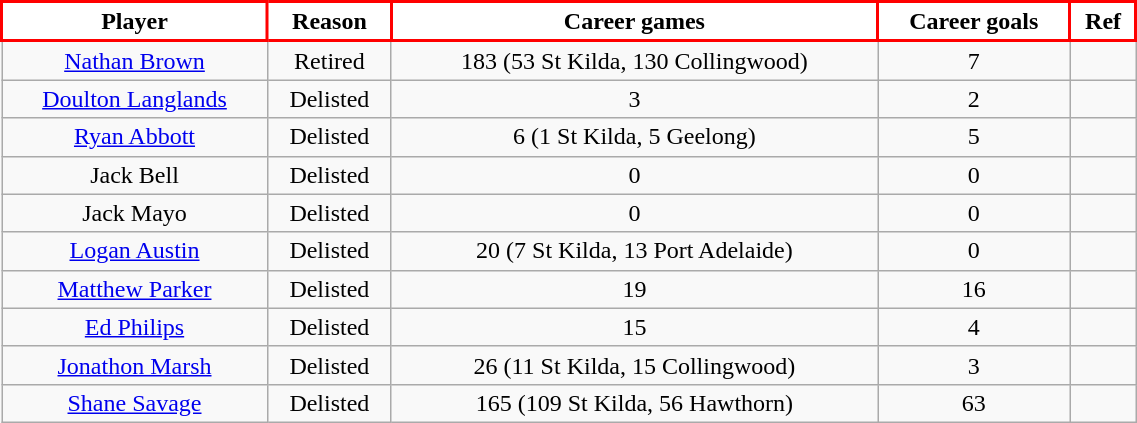<table class="wikitable" style="text-align:center; font-size:100%; width:60%;">
<tr>
<th style="background:white; border: solid red 2px;">Player</th>
<th style="background:white; border: solid red 2px;">Reason</th>
<th style="background:white; border: solid red 2px;">Career games</th>
<th style="background:white; border: solid red 2px;">Career goals</th>
<th style="background:white; border: solid red 2px;">Ref</th>
</tr>
<tr>
<td><a href='#'>Nathan Brown</a></td>
<td>Retired</td>
<td>183 (53 St Kilda, 130 Collingwood)</td>
<td>7</td>
<td></td>
</tr>
<tr>
<td><a href='#'>Doulton Langlands</a></td>
<td>Delisted</td>
<td>3</td>
<td>2</td>
<td></td>
</tr>
<tr>
<td><a href='#'>Ryan Abbott</a></td>
<td>Delisted</td>
<td>6 (1 St Kilda, 5 Geelong)</td>
<td>5</td>
<td></td>
</tr>
<tr>
<td>Jack Bell</td>
<td>Delisted</td>
<td>0</td>
<td>0</td>
<td></td>
</tr>
<tr>
<td>Jack Mayo</td>
<td>Delisted</td>
<td>0</td>
<td>0</td>
<td></td>
</tr>
<tr>
<td><a href='#'>Logan Austin</a></td>
<td>Delisted</td>
<td>20 (7 St Kilda, 13 Port Adelaide)</td>
<td>0</td>
<td></td>
</tr>
<tr>
<td><a href='#'>Matthew Parker</a></td>
<td>Delisted</td>
<td>19</td>
<td>16</td>
<td></td>
</tr>
<tr>
<td><a href='#'>Ed Philips</a></td>
<td>Delisted</td>
<td>15</td>
<td>4</td>
<td></td>
</tr>
<tr>
<td><a href='#'>Jonathon Marsh</a></td>
<td>Delisted</td>
<td>26 (11 St Kilda, 15 Collingwood)</td>
<td>3</td>
<td></td>
</tr>
<tr>
<td><a href='#'>Shane Savage</a></td>
<td>Delisted</td>
<td>165 (109 St Kilda, 56 Hawthorn)</td>
<td>63</td>
<td></td>
</tr>
</table>
